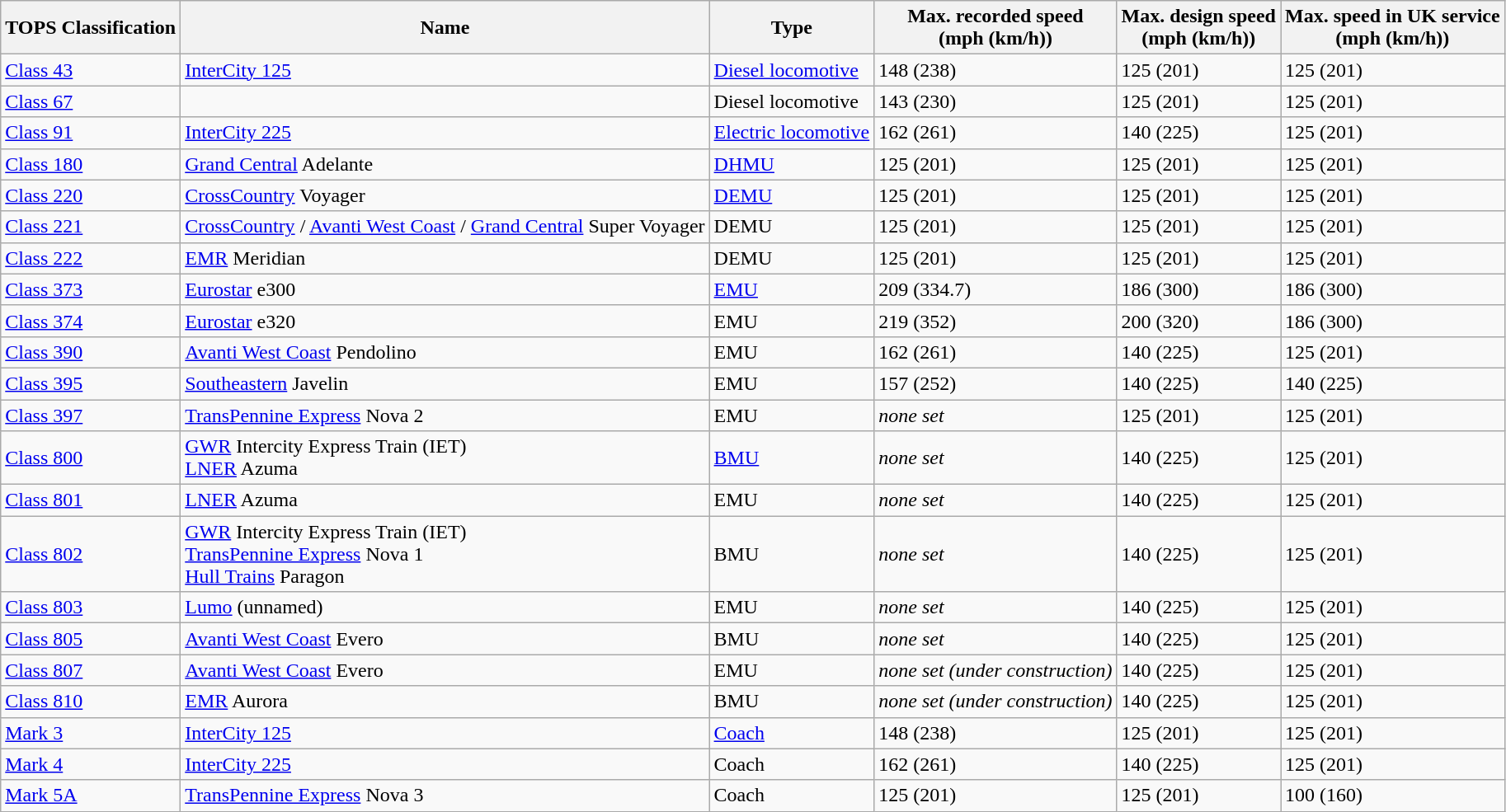<table class="wikitable sortable">
<tr>
<th>TOPS Classification</th>
<th>Name</th>
<th>Type</th>
<th>Max. recorded speed<br>(mph (km/h))</th>
<th>Max. design speed<br>(mph (km/h))</th>
<th>Max. speed in UK service<br>(mph (km/h))</th>
</tr>
<tr>
<td><a href='#'>Class 43</a></td>
<td><a href='#'>InterCity 125</a></td>
<td><a href='#'>Diesel locomotive</a></td>
<td>148 (238)</td>
<td>125 (201)</td>
<td>125 (201)</td>
</tr>
<tr>
<td><a href='#'>Class 67</a></td>
<td></td>
<td>Diesel locomotive</td>
<td>143 (230)</td>
<td>125 (201)</td>
<td>125 (201)</td>
</tr>
<tr>
<td><a href='#'>Class 91</a></td>
<td><a href='#'>InterCity 225</a></td>
<td><a href='#'>Electric locomotive</a></td>
<td>162 (261)</td>
<td>140 (225)</td>
<td>125 (201)</td>
</tr>
<tr>
<td><a href='#'>Class 180</a></td>
<td><a href='#'>Grand Central</a> Adelante</td>
<td><a href='#'>DHMU</a></td>
<td>125 (201)</td>
<td>125 (201)</td>
<td>125 (201)</td>
</tr>
<tr>
<td><a href='#'>Class 220</a></td>
<td><a href='#'>CrossCountry</a> Voyager</td>
<td><a href='#'>DEMU</a></td>
<td>125 (201)</td>
<td>125 (201)</td>
<td>125 (201)</td>
</tr>
<tr>
<td><a href='#'>Class 221</a></td>
<td><a href='#'>CrossCountry</a> / <a href='#'>Avanti West Coast</a> / <a href='#'>Grand Central</a> Super Voyager</td>
<td>DEMU</td>
<td>125 (201)</td>
<td>125 (201)</td>
<td>125 (201)</td>
</tr>
<tr>
<td><a href='#'>Class 222</a></td>
<td><a href='#'>EMR</a> Meridian</td>
<td>DEMU</td>
<td>125 (201)</td>
<td>125 (201)</td>
<td>125 (201)</td>
</tr>
<tr>
<td><a href='#'>Class 373</a></td>
<td><a href='#'>Eurostar</a> e300</td>
<td><a href='#'>EMU</a></td>
<td>209 (334.7)</td>
<td>186 (300)</td>
<td>186 (300)</td>
</tr>
<tr>
<td><a href='#'>Class 374</a></td>
<td><a href='#'>Eurostar</a> e320</td>
<td>EMU</td>
<td>219 (352)</td>
<td>200 (320)</td>
<td>186 (300)</td>
</tr>
<tr>
<td><a href='#'>Class 390</a></td>
<td><a href='#'>Avanti West Coast</a> Pendolino</td>
<td>EMU</td>
<td>162 (261)</td>
<td>140 (225)</td>
<td>125 (201)</td>
</tr>
<tr>
<td><a href='#'>Class 395</a></td>
<td><a href='#'>Southeastern</a> Javelin</td>
<td>EMU</td>
<td>157 (252)</td>
<td>140 (225)</td>
<td>140 (225)</td>
</tr>
<tr>
<td><a href='#'>Class 397</a></td>
<td><a href='#'>TransPennine Express</a> Nova 2</td>
<td>EMU</td>
<td><em>none set</em></td>
<td>125 (201)</td>
<td>125 (201)</td>
</tr>
<tr>
<td><a href='#'>Class 800</a></td>
<td><a href='#'>GWR</a> Intercity Express Train (IET)<br><a href='#'>LNER</a> Azuma</td>
<td><a href='#'>BMU</a></td>
<td><em>none set</em></td>
<td>140 (225)</td>
<td>125 (201)</td>
</tr>
<tr>
<td><a href='#'>Class 801</a></td>
<td><a href='#'>LNER</a> Azuma</td>
<td>EMU</td>
<td><em>none set</em></td>
<td>140 (225)</td>
<td>125 (201)</td>
</tr>
<tr>
<td><a href='#'>Class 802</a></td>
<td><a href='#'>GWR</a> Intercity Express Train (IET)<br><a href='#'>TransPennine Express</a> Nova 1<br><a href='#'>Hull Trains</a> Paragon</td>
<td>BMU</td>
<td><em>none set</em></td>
<td>140 (225)</td>
<td>125 (201)</td>
</tr>
<tr>
<td><a href='#'>Class 803</a></td>
<td><a href='#'>Lumo</a> (unnamed)</td>
<td>EMU</td>
<td><em>none set</em></td>
<td>140 (225)</td>
<td>125 (201)</td>
</tr>
<tr>
<td><a href='#'>Class 805</a></td>
<td><a href='#'>Avanti West Coast</a> Evero</td>
<td>BMU</td>
<td><em>none set</em></td>
<td>140 (225)</td>
<td>125 (201)</td>
</tr>
<tr>
<td><a href='#'>Class 807</a></td>
<td><a href='#'>Avanti West Coast</a> Evero</td>
<td>EMU</td>
<td><em>none set (under construction)</em></td>
<td>140 (225)</td>
<td>125 (201)</td>
</tr>
<tr>
<td><a href='#'>Class 810</a></td>
<td><a href='#'>EMR</a> Aurora</td>
<td>BMU</td>
<td><em>none set (under construction)</em></td>
<td>140 (225)</td>
<td>125 (201)</td>
</tr>
<tr>
<td><a href='#'>Mark 3</a></td>
<td><a href='#'>InterCity 125</a></td>
<td><a href='#'>Coach</a></td>
<td>148 (238)</td>
<td>125 (201)</td>
<td>125 (201)</td>
</tr>
<tr>
<td><a href='#'>Mark 4</a></td>
<td><a href='#'>InterCity 225</a></td>
<td>Coach</td>
<td>162 (261)</td>
<td>140 (225)</td>
<td>125 (201)</td>
</tr>
<tr>
<td><a href='#'>Mark 5A</a></td>
<td><a href='#'>TransPennine Express</a> Nova 3</td>
<td>Coach</td>
<td>125 (201)</td>
<td>125 (201)</td>
<td>100 (160)</td>
</tr>
</table>
